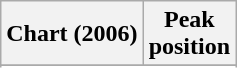<table class="wikitable">
<tr>
<th align="left">Chart (2006)</th>
<th align="center">Peak<br>position</th>
</tr>
<tr>
</tr>
<tr>
</tr>
<tr>
</tr>
</table>
